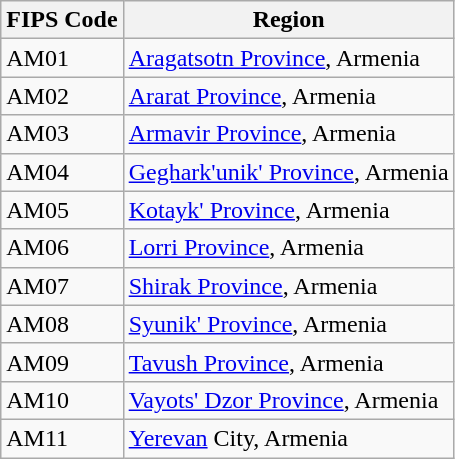<table class="wikitable">
<tr>
<th>FIPS Code</th>
<th>Region</th>
</tr>
<tr>
<td>AM01</td>
<td><a href='#'>Aragatsotn Province</a>, Armenia</td>
</tr>
<tr>
<td>AM02</td>
<td><a href='#'>Ararat Province</a>, Armenia</td>
</tr>
<tr>
<td>AM03</td>
<td><a href='#'>Armavir Province</a>, Armenia</td>
</tr>
<tr>
<td>AM04</td>
<td><a href='#'>Geghark'unik' Province</a>, Armenia</td>
</tr>
<tr>
<td>AM05</td>
<td><a href='#'>Kotayk' Province</a>, Armenia</td>
</tr>
<tr>
<td>AM06</td>
<td><a href='#'>Lorri Province</a>, Armenia</td>
</tr>
<tr>
<td>AM07</td>
<td><a href='#'>Shirak Province</a>, Armenia</td>
</tr>
<tr>
<td>AM08</td>
<td><a href='#'>Syunik' Province</a>, Armenia</td>
</tr>
<tr>
<td>AM09</td>
<td><a href='#'>Tavush Province</a>, Armenia</td>
</tr>
<tr>
<td>AM10</td>
<td><a href='#'>Vayots' Dzor Province</a>, Armenia</td>
</tr>
<tr>
<td>AM11</td>
<td><a href='#'>Yerevan</a> City, Armenia</td>
</tr>
</table>
